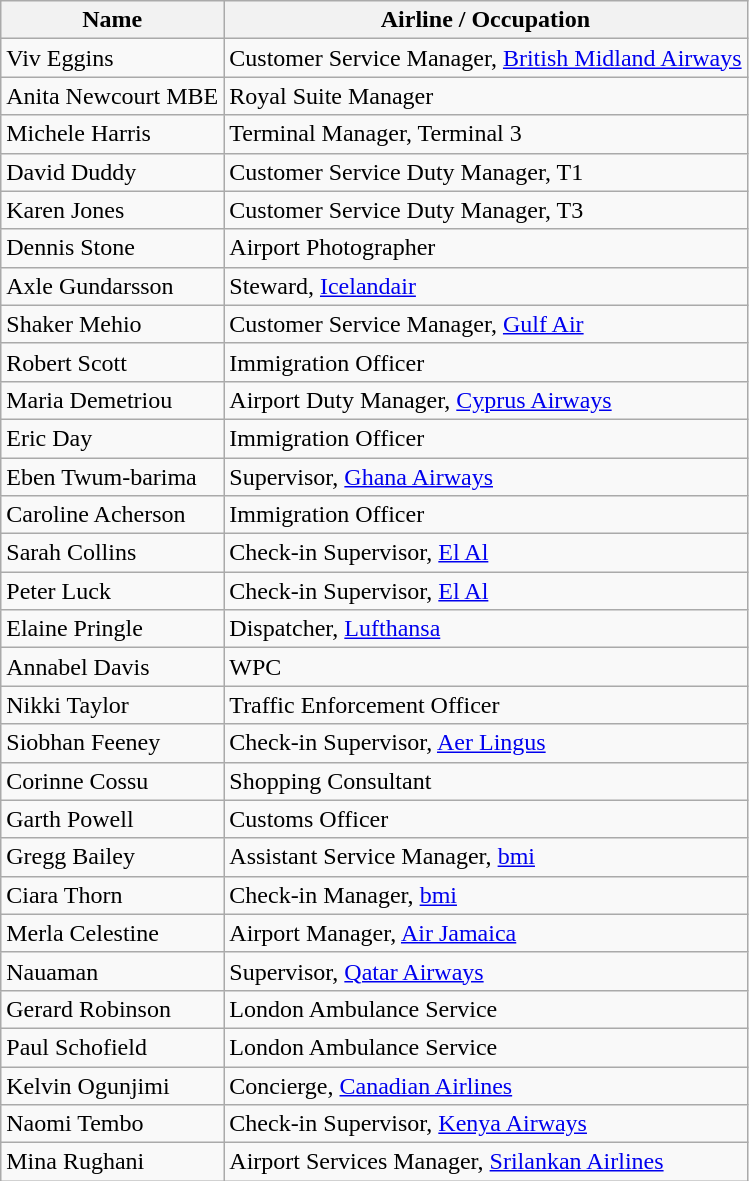<table class="wikitable" border="1">
<tr>
<th>Name</th>
<th>Airline / Occupation</th>
</tr>
<tr>
<td>Viv Eggins</td>
<td>Customer Service Manager, <a href='#'>British Midland Airways</a></td>
</tr>
<tr>
<td>Anita Newcourt MBE</td>
<td>Royal Suite Manager</td>
</tr>
<tr>
<td>Michele Harris</td>
<td>Terminal Manager, Terminal 3</td>
</tr>
<tr>
<td>David Duddy</td>
<td>Customer Service Duty Manager, T1</td>
</tr>
<tr>
<td>Karen Jones</td>
<td>Customer Service Duty Manager, T3</td>
</tr>
<tr>
<td>Dennis Stone</td>
<td>Airport Photographer</td>
</tr>
<tr>
<td>Axle Gundarsson</td>
<td>Steward, <a href='#'>Icelandair</a></td>
</tr>
<tr>
<td>Shaker Mehio</td>
<td>Customer Service Manager, <a href='#'>Gulf Air</a></td>
</tr>
<tr>
<td>Robert Scott</td>
<td>Immigration Officer</td>
</tr>
<tr>
<td>Maria Demetriou</td>
<td>Airport Duty Manager, <a href='#'>Cyprus Airways</a></td>
</tr>
<tr>
<td>Eric Day</td>
<td>Immigration Officer</td>
</tr>
<tr>
<td>Eben Twum-barima</td>
<td>Supervisor, <a href='#'>Ghana Airways</a></td>
</tr>
<tr>
<td>Caroline Acherson</td>
<td>Immigration Officer</td>
</tr>
<tr>
<td>Sarah Collins</td>
<td>Check-in Supervisor, <a href='#'>El Al</a></td>
</tr>
<tr>
<td>Peter Luck</td>
<td>Check-in Supervisor, <a href='#'>El Al</a></td>
</tr>
<tr>
<td>Elaine Pringle</td>
<td>Dispatcher, <a href='#'>Lufthansa</a></td>
</tr>
<tr>
<td>Annabel Davis</td>
<td>WPC</td>
</tr>
<tr>
<td>Nikki Taylor</td>
<td>Traffic Enforcement Officer</td>
</tr>
<tr>
<td>Siobhan Feeney</td>
<td>Check-in Supervisor, <a href='#'>Aer Lingus</a></td>
</tr>
<tr>
<td>Corinne Cossu</td>
<td>Shopping Consultant</td>
</tr>
<tr>
<td>Garth Powell</td>
<td>Customs Officer</td>
</tr>
<tr>
<td>Gregg Bailey</td>
<td>Assistant Service Manager, <a href='#'>bmi</a></td>
</tr>
<tr>
<td>Ciara Thorn</td>
<td>Check-in Manager, <a href='#'>bmi</a></td>
</tr>
<tr>
<td>Merla Celestine</td>
<td>Airport Manager, <a href='#'>Air Jamaica</a></td>
</tr>
<tr>
<td>Nauaman</td>
<td>Supervisor, <a href='#'>Qatar Airways</a></td>
</tr>
<tr>
<td>Gerard Robinson</td>
<td>London Ambulance Service</td>
</tr>
<tr>
<td>Paul Schofield</td>
<td>London Ambulance Service</td>
</tr>
<tr>
<td>Kelvin Ogunjimi</td>
<td>Concierge, <a href='#'>Canadian Airlines</a></td>
</tr>
<tr>
<td>Naomi Tembo</td>
<td>Check-in Supervisor, <a href='#'>Kenya Airways</a></td>
</tr>
<tr>
<td>Mina Rughani</td>
<td>Airport Services Manager, <a href='#'>Srilankan Airlines</a></td>
</tr>
</table>
